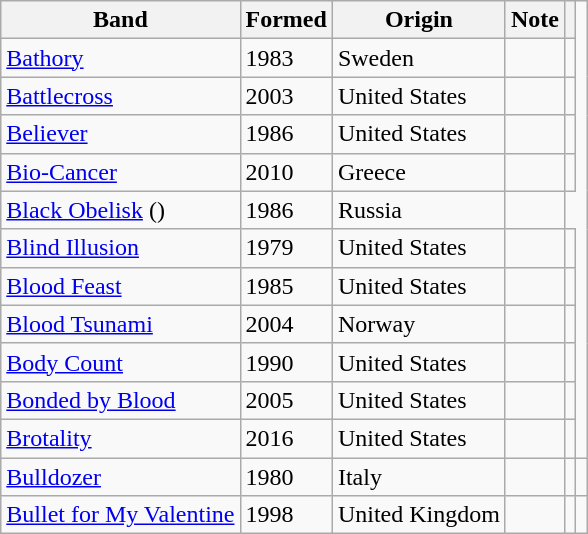<table class="wikitable sortable">
<tr>
<th>Band</th>
<th>Formed</th>
<th>Origin</th>
<th class=unsortable>Note</th>
<th></th>
</tr>
<tr>
<td><a href='#'>Bathory</a></td>
<td>1983</td>
<td>Sweden</td>
<td></td>
<td></td>
</tr>
<tr>
<td><a href='#'>Battlecross</a></td>
<td>2003</td>
<td>United States</td>
<td></td>
<td></td>
</tr>
<tr>
<td><a href='#'>Believer</a></td>
<td>1986</td>
<td>United States</td>
<td></td>
<td></td>
</tr>
<tr>
<td><a href='#'>Bio-Cancer</a></td>
<td>2010</td>
<td>Greece</td>
<td></td>
<td></td>
</tr>
<tr>
<td><a href='#'>Black Obelisk</a> ()</td>
<td>1986</td>
<td>Russia</td>
<td></td>
</tr>
<tr>
<td><a href='#'>Blind Illusion</a></td>
<td>1979</td>
<td>United States</td>
<td></td>
<td></td>
</tr>
<tr>
<td><a href='#'>Blood Feast</a></td>
<td>1985</td>
<td>United States</td>
<td></td>
<td></td>
</tr>
<tr>
<td><a href='#'>Blood Tsunami</a></td>
<td>2004</td>
<td>Norway</td>
<td></td>
<td></td>
</tr>
<tr>
<td><a href='#'>Body Count</a></td>
<td>1990</td>
<td>United States</td>
<td></td>
<td></td>
</tr>
<tr>
<td><a href='#'>Bonded by Blood</a></td>
<td>2005</td>
<td>United States</td>
<td></td>
<td></td>
</tr>
<tr>
<td><a href='#'>Brotality</a></td>
<td>2016</td>
<td>United States</td>
<td></td>
<td></td>
</tr>
<tr>
<td><a href='#'>Bulldozer</a></td>
<td>1980</td>
<td>Italy</td>
<td></td>
<td></td>
<td></td>
</tr>
<tr>
<td><a href='#'>Bullet for My Valentine</a></td>
<td>1998</td>
<td>United Kingdom</td>
<td></td>
<td></td>
</tr>
</table>
